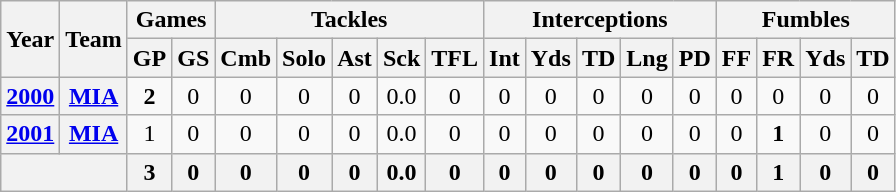<table class="wikitable" style="text-align:center">
<tr>
<th rowspan="2">Year</th>
<th rowspan="2">Team</th>
<th colspan="2">Games</th>
<th colspan="5">Tackles</th>
<th colspan="5">Interceptions</th>
<th colspan="4">Fumbles</th>
</tr>
<tr>
<th>GP</th>
<th>GS</th>
<th>Cmb</th>
<th>Solo</th>
<th>Ast</th>
<th>Sck</th>
<th>TFL</th>
<th>Int</th>
<th>Yds</th>
<th>TD</th>
<th>Lng</th>
<th>PD</th>
<th>FF</th>
<th>FR</th>
<th>Yds</th>
<th>TD</th>
</tr>
<tr>
<th><a href='#'>2000</a></th>
<th><a href='#'>MIA</a></th>
<td><strong>2</strong></td>
<td>0</td>
<td>0</td>
<td>0</td>
<td>0</td>
<td>0.0</td>
<td>0</td>
<td>0</td>
<td>0</td>
<td>0</td>
<td>0</td>
<td>0</td>
<td>0</td>
<td>0</td>
<td>0</td>
<td>0</td>
</tr>
<tr>
<th><a href='#'>2001</a></th>
<th><a href='#'>MIA</a></th>
<td>1</td>
<td>0</td>
<td>0</td>
<td>0</td>
<td>0</td>
<td>0.0</td>
<td>0</td>
<td>0</td>
<td>0</td>
<td>0</td>
<td>0</td>
<td>0</td>
<td>0</td>
<td><strong>1</strong></td>
<td>0</td>
<td>0</td>
</tr>
<tr>
<th colspan="2"></th>
<th>3</th>
<th>0</th>
<th>0</th>
<th>0</th>
<th>0</th>
<th>0.0</th>
<th>0</th>
<th>0</th>
<th>0</th>
<th>0</th>
<th>0</th>
<th>0</th>
<th>0</th>
<th>1</th>
<th>0</th>
<th>0</th>
</tr>
</table>
